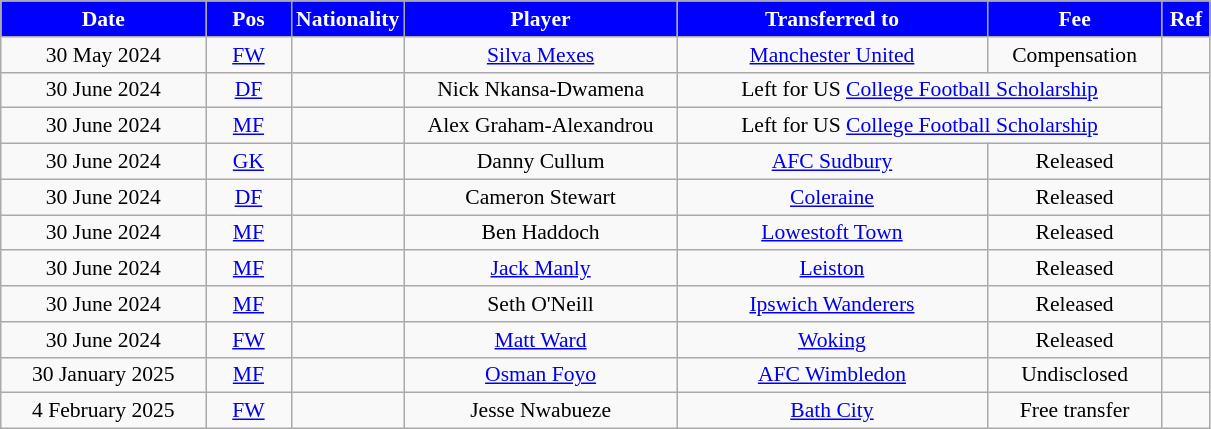<table class="wikitable"  style="text-align:center; font-size:90%; ">
<tr>
<th style="background:#0000FF;color:#FFFFFF;width:130px;">Date</th>
<th style="background:#0000FF;color:#FFFFFF;width:50px;">Pos</th>
<th style="background:#0000FF;color:#FFFFFF;width:50px;">Nationality</th>
<th style="background:#0000FF;color:#FFFFFF;width:175px;">Player</th>
<th style="background:#0000FF;color:#FFFFFF;width:200px;">Transferred to</th>
<th style="background:#0000FF;color:#FFFFFF;width:110px;">Fee</th>
<th style="background:#0000FF;color:#FFFFFF;width:25px;">Ref</th>
</tr>
<tr>
<td>30 May 2024</td>
<td><a href='#'>FW</a></td>
<td></td>
<td><a href='#'>Silva Mexes</a></td>
<td> <a href='#'>Manchester United</a></td>
<td>Compensation</td>
<td></td>
</tr>
<tr>
<td>30 June 2024</td>
<td><a href='#'>DF</a></td>
<td></td>
<td>Nick Nkansa-Dwamena</td>
<td colspan=2>Left for US <a href='#'>College Football Scholarship</a></td>
<td rowspan=2></td>
</tr>
<tr>
<td>30 June 2024</td>
<td><a href='#'>MF</a></td>
<td></td>
<td>Alex Graham-Alexandrou</td>
<td colspan=2>Left for US <a href='#'>College Football Scholarship</a></td>
</tr>
<tr>
<td>30 June 2024</td>
<td><a href='#'>GK</a></td>
<td></td>
<td>Danny Cullum</td>
<td> <a href='#'>AFC Sudbury</a></td>
<td>Released</td>
<td></td>
</tr>
<tr>
<td>30 June 2024</td>
<td><a href='#'>DF</a></td>
<td></td>
<td>Cameron Stewart</td>
<td> <a href='#'>Coleraine</a></td>
<td>Released</td>
<td></td>
</tr>
<tr>
<td>30 June 2024</td>
<td><a href='#'>MF</a></td>
<td></td>
<td>Ben Haddoch</td>
<td> <a href='#'>Lowestoft Town</a></td>
<td>Released</td>
<td></td>
</tr>
<tr>
<td>30 June 2024</td>
<td><a href='#'>MF</a></td>
<td></td>
<td><a href='#'>Jack Manly</a></td>
<td> <a href='#'>Leiston</a></td>
<td>Released</td>
<td></td>
</tr>
<tr>
<td>30 June 2024</td>
<td><a href='#'>MF</a></td>
<td></td>
<td>Seth O'Neill</td>
<td> <a href='#'>Ipswich Wanderers</a></td>
<td>Released</td>
<td></td>
</tr>
<tr>
<td>30 June 2024</td>
<td><a href='#'>FW</a></td>
<td></td>
<td><a href='#'>Matt Ward</a></td>
<td> <a href='#'>Woking</a></td>
<td>Released</td>
<td></td>
</tr>
<tr>
<td>30 January 2025</td>
<td><a href='#'>MF</a></td>
<td></td>
<td><a href='#'>Osman Foyo</a></td>
<td> <a href='#'>AFC Wimbledon</a></td>
<td>Undisclosed</td>
<td></td>
</tr>
<tr>
<td>4 February 2025</td>
<td><a href='#'>FW</a></td>
<td></td>
<td>Jesse Nwabueze</td>
<td> <a href='#'>Bath City</a></td>
<td>Free transfer</td>
<td></td>
</tr>
</table>
